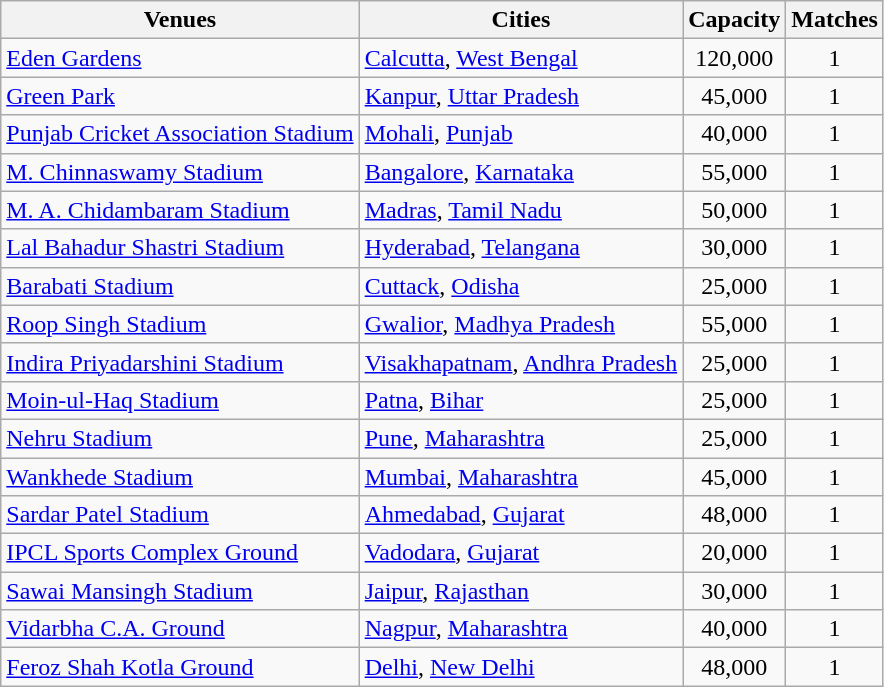<table class="wikitable">
<tr>
<th>Venues</th>
<th>Cities</th>
<th>Capacity</th>
<th>Matches</th>
</tr>
<tr>
<td><a href='#'>Eden Gardens</a></td>
<td><a href='#'>Calcutta</a>, <a href='#'>West Bengal</a></td>
<td align="center">120,000</td>
<td align="center">1</td>
</tr>
<tr>
<td><a href='#'>Green Park</a></td>
<td><a href='#'>Kanpur</a>, <a href='#'>Uttar Pradesh</a></td>
<td align="center">45,000</td>
<td align="center">1</td>
</tr>
<tr>
<td><a href='#'>Punjab Cricket Association Stadium</a></td>
<td><a href='#'>Mohali</a>, <a href='#'>Punjab</a></td>
<td align="center">40,000</td>
<td align="center">1</td>
</tr>
<tr>
<td><a href='#'>M. Chinnaswamy Stadium</a></td>
<td><a href='#'>Bangalore</a>, <a href='#'>Karnataka</a></td>
<td align="center">55,000</td>
<td align="center">1</td>
</tr>
<tr>
<td><a href='#'>M. A. Chidambaram Stadium</a></td>
<td><a href='#'>Madras</a>, <a href='#'>Tamil Nadu</a></td>
<td align="center">50,000</td>
<td align="center">1</td>
</tr>
<tr>
<td><a href='#'>Lal Bahadur Shastri Stadium</a></td>
<td><a href='#'>Hyderabad</a>, <a href='#'>Telangana</a></td>
<td align="center">30,000</td>
<td align="center">1</td>
</tr>
<tr>
<td><a href='#'>Barabati Stadium</a></td>
<td><a href='#'>Cuttack</a>, <a href='#'>Odisha</a></td>
<td align="center">25,000</td>
<td align="center">1</td>
</tr>
<tr>
<td><a href='#'>Roop Singh Stadium</a></td>
<td><a href='#'>Gwalior</a>, <a href='#'>Madhya Pradesh</a></td>
<td align="center">55,000</td>
<td align="center">1</td>
</tr>
<tr>
<td><a href='#'>Indira Priyadarshini Stadium</a></td>
<td><a href='#'>Visakhapatnam</a>, <a href='#'>Andhra Pradesh</a></td>
<td align="center">25,000</td>
<td align="center">1</td>
</tr>
<tr>
<td><a href='#'>Moin-ul-Haq Stadium</a></td>
<td><a href='#'>Patna</a>, <a href='#'>Bihar</a></td>
<td align="center">25,000</td>
<td align="center">1</td>
</tr>
<tr>
<td><a href='#'>Nehru Stadium</a></td>
<td><a href='#'>Pune</a>, <a href='#'>Maharashtra</a></td>
<td align="center">25,000</td>
<td align="center">1</td>
</tr>
<tr>
<td><a href='#'>Wankhede Stadium</a></td>
<td><a href='#'>Mumbai</a>, <a href='#'>Maharashtra</a></td>
<td align="center">45,000</td>
<td align="center">1</td>
</tr>
<tr>
<td><a href='#'>Sardar Patel Stadium</a></td>
<td><a href='#'>Ahmedabad</a>, <a href='#'>Gujarat</a></td>
<td align="center">48,000</td>
<td align="center">1</td>
</tr>
<tr>
<td><a href='#'>IPCL Sports Complex Ground</a></td>
<td><a href='#'>Vadodara</a>, <a href='#'>Gujarat</a></td>
<td align="center">20,000</td>
<td align="center">1</td>
</tr>
<tr>
<td><a href='#'>Sawai Mansingh Stadium</a></td>
<td><a href='#'>Jaipur</a>, <a href='#'>Rajasthan</a></td>
<td align="center">30,000</td>
<td align="center">1</td>
</tr>
<tr>
<td><a href='#'>Vidarbha C.A. Ground</a></td>
<td><a href='#'>Nagpur</a>, <a href='#'>Maharashtra</a></td>
<td align="center">40,000</td>
<td align="center">1</td>
</tr>
<tr>
<td><a href='#'>Feroz Shah Kotla Ground</a></td>
<td><a href='#'>Delhi</a>, <a href='#'>New Delhi</a></td>
<td align="center">48,000</td>
<td align="center">1</td>
</tr>
</table>
